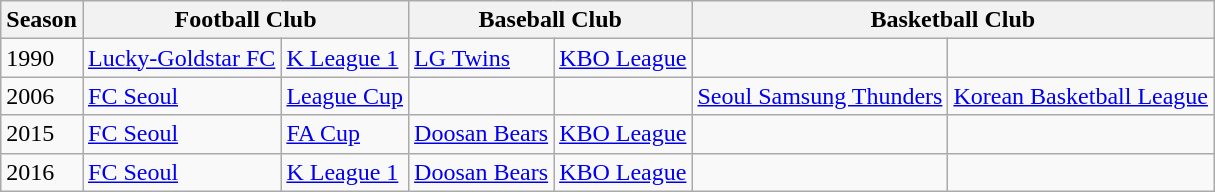<table class="wikitable">
<tr>
<th>Season</th>
<th colspan="2">Football Club</th>
<th colspan="2">Baseball Club</th>
<th colspan="2">Basketball Club</th>
</tr>
<tr>
<td>1990</td>
<td><a href='#'>Lucky-Goldstar FC</a></td>
<td><a href='#'>K League 1</a></td>
<td><a href='#'>LG Twins</a></td>
<td><a href='#'>KBO League</a></td>
<td></td>
<td></td>
</tr>
<tr>
<td>2006</td>
<td><a href='#'>FC Seoul</a></td>
<td><a href='#'>League Cup</a></td>
<td></td>
<td></td>
<td><a href='#'>Seoul Samsung Thunders</a></td>
<td><a href='#'>Korean Basketball League</a></td>
</tr>
<tr>
<td>2015</td>
<td><a href='#'>FC Seoul</a></td>
<td><a href='#'>FA Cup</a></td>
<td><a href='#'>Doosan Bears</a></td>
<td><a href='#'>KBO League</a></td>
<td></td>
<td></td>
</tr>
<tr>
<td>2016</td>
<td><a href='#'>FC Seoul</a></td>
<td><a href='#'>K League 1</a></td>
<td><a href='#'>Doosan Bears</a></td>
<td><a href='#'>KBO League</a></td>
<td></td>
<td></td>
</tr>
</table>
